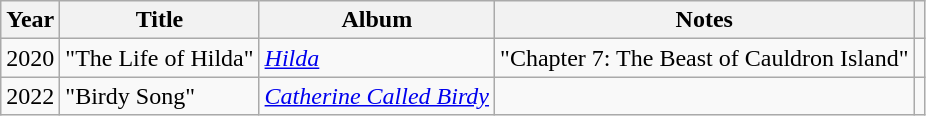<table class="wikitable sortable">
<tr>
<th>Year</th>
<th>Title</th>
<th>Album</th>
<th class="unsortable">Notes</th>
<th class="unsortable"></th>
</tr>
<tr>
<td>2020</td>
<td>"The Life of Hilda"</td>
<td><em><a href='#'>Hilda</a></em></td>
<td>"Chapter 7: The Beast of Cauldron Island"</td>
<td></td>
</tr>
<tr>
<td>2022</td>
<td>"Birdy Song"</td>
<td><em><a href='#'>Catherine Called Birdy</a></em></td>
<td></td>
<td></td>
</tr>
</table>
